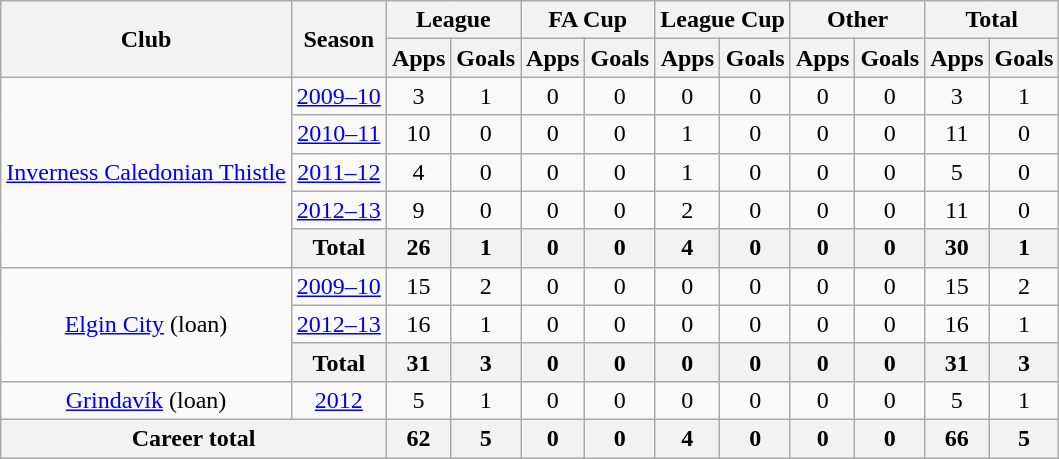<table class="wikitable" style="text-align: center;">
<tr>
<th rowspan="2">Club</th>
<th rowspan="2">Season</th>
<th colspan="2">League</th>
<th colspan="2">FA Cup</th>
<th colspan="2">League Cup</th>
<th colspan="2">Other</th>
<th colspan="2">Total</th>
</tr>
<tr>
<th>Apps</th>
<th>Goals</th>
<th>Apps</th>
<th>Goals</th>
<th>Apps</th>
<th>Goals</th>
<th>Apps</th>
<th>Goals</th>
<th>Apps</th>
<th>Goals</th>
</tr>
<tr>
<td rowspan="5" valign="center"><a href='#'>Inverness Caledonian Thistle</a></td>
<td><a href='#'>2009–10</a></td>
<td>3</td>
<td>1</td>
<td>0</td>
<td>0</td>
<td>0</td>
<td>0</td>
<td>0</td>
<td>0</td>
<td>3</td>
<td>1</td>
</tr>
<tr>
<td><a href='#'>2010–11</a></td>
<td>10</td>
<td>0</td>
<td>0</td>
<td>0</td>
<td>1</td>
<td>0</td>
<td>0</td>
<td>0</td>
<td>11</td>
<td>0</td>
</tr>
<tr>
<td><a href='#'>2011–12</a></td>
<td>4</td>
<td>0</td>
<td>0</td>
<td>0</td>
<td>1</td>
<td>0</td>
<td>0</td>
<td>0</td>
<td>5</td>
<td>0</td>
</tr>
<tr>
<td><a href='#'>2012–13</a></td>
<td>9</td>
<td>0</td>
<td>0</td>
<td>0</td>
<td>2</td>
<td>0</td>
<td>0</td>
<td>0</td>
<td>11</td>
<td>0</td>
</tr>
<tr>
<th>Total</th>
<th>26</th>
<th>1</th>
<th>0</th>
<th>0</th>
<th>4</th>
<th>0</th>
<th>0</th>
<th>0</th>
<th>30</th>
<th>1</th>
</tr>
<tr>
<td rowspan="3" valign="center"><a href='#'>Elgin City</a> (loan)</td>
<td><a href='#'>2009–10</a></td>
<td>15</td>
<td>2</td>
<td>0</td>
<td>0</td>
<td>0</td>
<td>0</td>
<td>0</td>
<td>0</td>
<td>15</td>
<td>2</td>
</tr>
<tr>
<td><a href='#'>2012–13</a></td>
<td>16</td>
<td>1</td>
<td>0</td>
<td>0</td>
<td>0</td>
<td>0</td>
<td>0</td>
<td>0</td>
<td>16</td>
<td>1</td>
</tr>
<tr>
<th>Total</th>
<th>31</th>
<th>3</th>
<th>0</th>
<th>0</th>
<th>0</th>
<th>0</th>
<th>0</th>
<th>0</th>
<th>31</th>
<th>3</th>
</tr>
<tr>
<td rowspan="1" valign="center"><a href='#'>Grindavík</a> (loan)</td>
<td><a href='#'>2012</a></td>
<td>5</td>
<td>1</td>
<td>0</td>
<td>0</td>
<td>0</td>
<td>0</td>
<td>0</td>
<td>0</td>
<td>5</td>
<td>1</td>
</tr>
<tr>
<th colspan="2">Career total</th>
<th>62</th>
<th>5</th>
<th>0</th>
<th>0</th>
<th>4</th>
<th>0</th>
<th>0</th>
<th>0</th>
<th>66</th>
<th>5</th>
</tr>
</table>
